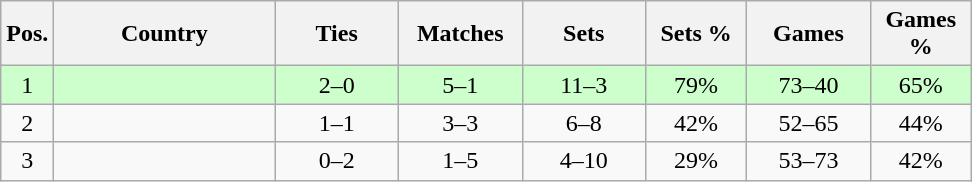<table class="wikitable nowrap" style=text-align:center>
<tr>
<th>Pos.</th>
<th width=140>Country</th>
<th width=75>Ties</th>
<th width=75>Matches</th>
<th width=75>Sets</th>
<th width=60>Sets %</th>
<th width=75>Games</th>
<th width=60>Games %</th>
</tr>
<tr bgcolor=#CCFFCC>
<td>1</td>
<td align=left></td>
<td>2–0</td>
<td>5–1</td>
<td>11–3</td>
<td>79%</td>
<td>73–40</td>
<td>65%</td>
</tr>
<tr>
<td>2</td>
<td align=left></td>
<td>1–1</td>
<td>3–3</td>
<td>6–8</td>
<td>42%</td>
<td>52–65</td>
<td>44%</td>
</tr>
<tr>
<td>3</td>
<td align=left></td>
<td>0–2</td>
<td>1–5</td>
<td>4–10</td>
<td>29%</td>
<td>53–73</td>
<td>42%</td>
</tr>
</table>
